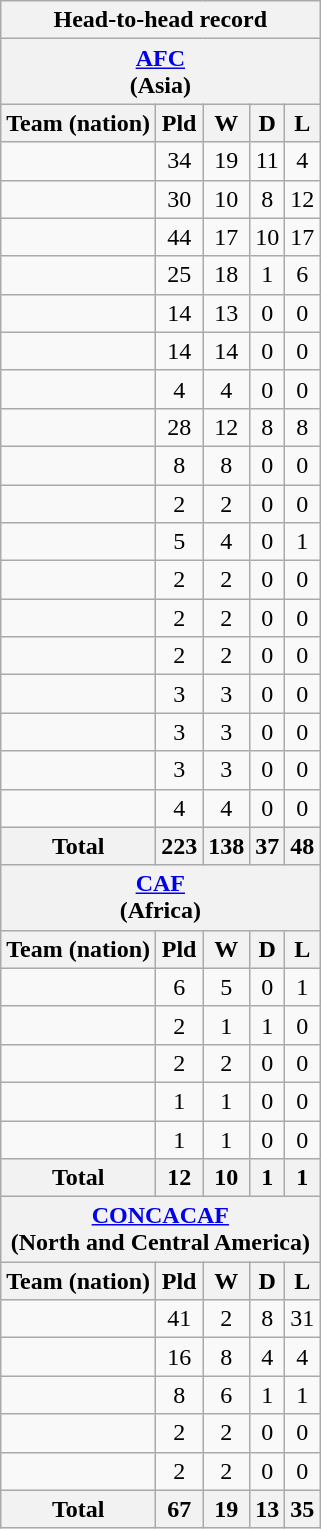<table class="wikitable mw-collapsible" style="text-align: center;">
<tr>
<th colspan="5">Head-to-head record</th>
</tr>
<tr>
<th colspan="5"><a href='#'>AFC</a> <br>(Asia)</th>
</tr>
<tr>
<th>Team (nation)</th>
<th>Pld</th>
<th>W</th>
<th>D</th>
<th>L</th>
</tr>
<tr>
<td style="text-align: left;"></td>
<td>34</td>
<td>19</td>
<td>11</td>
<td>4</td>
</tr>
<tr>
<td style="text-align: left;"></td>
<td>30</td>
<td>10</td>
<td>8</td>
<td>12</td>
</tr>
<tr>
<td style="text-align: left;"></td>
<td>44</td>
<td>17</td>
<td>10</td>
<td>17</td>
</tr>
<tr>
<td style="text-align: left;"></td>
<td>25</td>
<td>18</td>
<td>1</td>
<td>6</td>
</tr>
<tr>
<td style="text-align: left;"></td>
<td>14</td>
<td>13</td>
<td>0</td>
<td>0</td>
</tr>
<tr>
<td style="text-align: left;"></td>
<td>14</td>
<td>14</td>
<td>0</td>
<td>0</td>
</tr>
<tr>
<td style="text-align: left;"></td>
<td>4</td>
<td>4</td>
<td>0</td>
<td>0</td>
</tr>
<tr>
<td style="text-align: left;"></td>
<td>28</td>
<td>12</td>
<td>8</td>
<td>8</td>
</tr>
<tr>
<td style="text-align: left;"></td>
<td>8</td>
<td>8</td>
<td>0</td>
<td>0</td>
</tr>
<tr>
<td style="text-align: left;"></td>
<td>2</td>
<td>2</td>
<td>0</td>
<td>0</td>
</tr>
<tr>
<td style="text-align: left;"></td>
<td>5</td>
<td>4</td>
<td>0</td>
<td>1</td>
</tr>
<tr>
<td style="text-align: left;"></td>
<td>2</td>
<td>2</td>
<td>0</td>
<td>0</td>
</tr>
<tr>
<td style="text-align: left;"></td>
<td>2</td>
<td>2</td>
<td>0</td>
<td>0</td>
</tr>
<tr>
<td style="text-align: left;"></td>
<td>2</td>
<td>2</td>
<td>0</td>
<td>0</td>
</tr>
<tr>
<td style="text-align: left;"></td>
<td>3</td>
<td>3</td>
<td>0</td>
<td>0</td>
</tr>
<tr>
<td style="text-align: left;"></td>
<td>3</td>
<td>3</td>
<td>0</td>
<td>0</td>
</tr>
<tr>
<td style="text-align: left;"></td>
<td>3</td>
<td>3</td>
<td>0</td>
<td>0</td>
</tr>
<tr>
<td style="text-align: left;"></td>
<td>4</td>
<td>4</td>
<td>0</td>
<td>0</td>
</tr>
<tr>
<th><strong>Total</strong></th>
<th>223</th>
<th>138</th>
<th>37</th>
<th>48</th>
</tr>
<tr>
<th colspan="5"><a href='#'>CAF</a> <br>(Africa)</th>
</tr>
<tr>
<th>Team (nation)</th>
<th>Pld</th>
<th>W</th>
<th>D</th>
<th>L</th>
</tr>
<tr>
<td style="text-align: left;"></td>
<td>6</td>
<td>5</td>
<td>0</td>
<td>1</td>
</tr>
<tr>
<td style="text-align: left;"></td>
<td>2</td>
<td>1</td>
<td>1</td>
<td>0</td>
</tr>
<tr>
<td style="text-align: left;"></td>
<td>2</td>
<td>2</td>
<td>0</td>
<td>0</td>
</tr>
<tr>
<td style="text-align: left;"></td>
<td>1</td>
<td>1</td>
<td>0</td>
<td>0</td>
</tr>
<tr>
<td style="text-align: left;"></td>
<td>1</td>
<td>1</td>
<td>0</td>
<td>0</td>
</tr>
<tr>
<th><strong>Total</strong></th>
<th>12</th>
<th>10</th>
<th>1</th>
<th>1</th>
</tr>
<tr>
<th colspan="5"><a href='#'>CONCACAF</a> <br>(North and Central America)</th>
</tr>
<tr>
<th>Team (nation)</th>
<th>Pld</th>
<th>W</th>
<th>D</th>
<th>L</th>
</tr>
<tr>
<td style="text-align: left;"></td>
<td>41</td>
<td>2</td>
<td>8</td>
<td>31</td>
</tr>
<tr>
<td style="text-align: left;"></td>
<td>16</td>
<td>8</td>
<td>4</td>
<td>4</td>
</tr>
<tr>
<td style="text-align: left;"></td>
<td>8</td>
<td>6</td>
<td>1</td>
<td>1</td>
</tr>
<tr>
<td style="text-align: left;"></td>
<td>2</td>
<td>2</td>
<td>0</td>
<td>0</td>
</tr>
<tr>
<td style="text-align: left;"></td>
<td>2</td>
<td>2</td>
<td>0</td>
<td>0</td>
</tr>
<tr>
<th><strong>Total</strong></th>
<th>67</th>
<th>19</th>
<th>13</th>
<th>35</th>
</tr>
</table>
